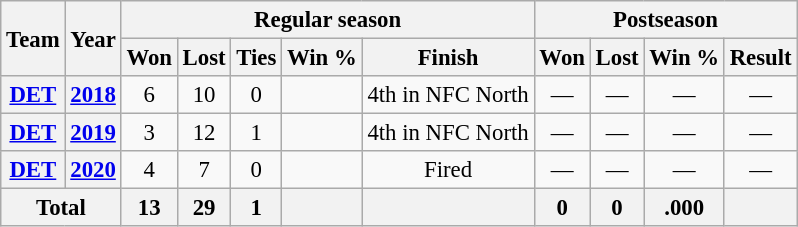<table class="wikitable" style="font-size: 95%; text-align:center;">
<tr>
<th rowspan="2">Team</th>
<th rowspan="2">Year</th>
<th colspan="5">Regular season</th>
<th colspan="4">Postseason</th>
</tr>
<tr>
<th>Won</th>
<th>Lost</th>
<th>Ties</th>
<th>Win %</th>
<th>Finish</th>
<th>Won</th>
<th>Lost</th>
<th>Win %</th>
<th>Result</th>
</tr>
<tr>
<th><a href='#'>DET</a></th>
<th><a href='#'>2018</a></th>
<td>6</td>
<td>10</td>
<td>0</td>
<td></td>
<td>4th in NFC North</td>
<td>—</td>
<td>—</td>
<td>—</td>
<td>—</td>
</tr>
<tr>
<th><a href='#'>DET</a></th>
<th><a href='#'>2019</a></th>
<td>3</td>
<td>12</td>
<td>1</td>
<td></td>
<td>4th in NFC North</td>
<td>—</td>
<td>—</td>
<td>—</td>
<td>—</td>
</tr>
<tr>
<th><a href='#'>DET</a></th>
<th><a href='#'>2020</a></th>
<td>4</td>
<td>7</td>
<td>0</td>
<td></td>
<td>Fired</td>
<td>—</td>
<td>—</td>
<td>—</td>
<td>—</td>
</tr>
<tr>
<th colspan="2">Total</th>
<th>13</th>
<th>29</th>
<th>1</th>
<th></th>
<th></th>
<th>0</th>
<th>0</th>
<th>.000</th>
<th></th>
</tr>
</table>
